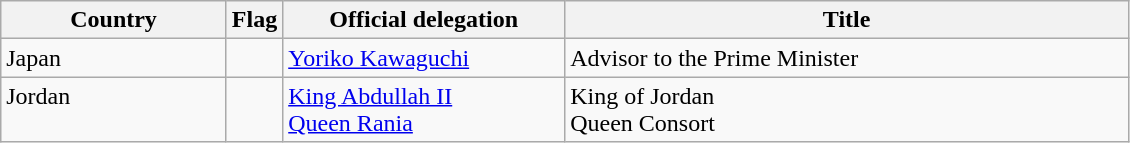<table class="wikitable">
<tr>
<th style="width:20%;">Country</th>
<th>Flag</th>
<th style="width:25%;">Official delegation</th>
<th style="width:50%;">Title</th>
</tr>
<tr valign="top">
<td>Japan</td>
<td></td>
<td><a href='#'>Yoriko Kawaguchi</a></td>
<td>Advisor to the Prime Minister</td>
</tr>
<tr valign="top">
<td>Jordan</td>
<td></td>
<td><a href='#'>King Abdullah II</a><br><a href='#'>Queen Rania</a></td>
<td>King of Jordan<br> Queen Consort</td>
</tr>
</table>
